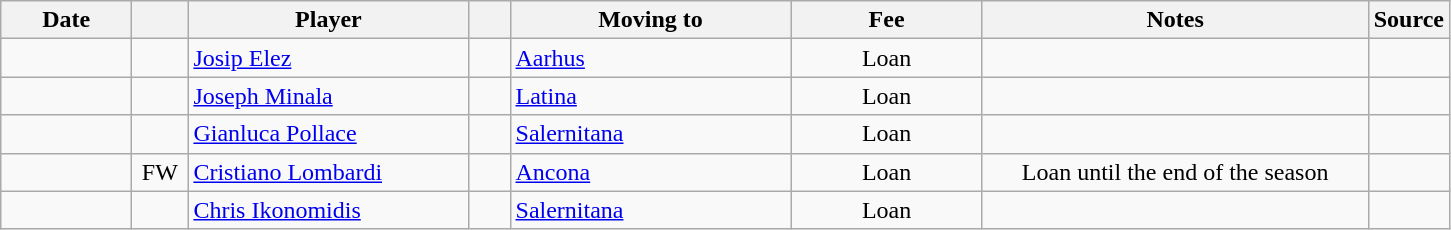<table class="wikitable sortable">
<tr>
<th style="width:80px;">Date</th>
<th style="width:30px;"></th>
<th style="width:180px;">Player</th>
<th style="width:20px;"></th>
<th style="width:180px;">Moving to</th>
<th style="width:120px;" class="unsortable">Fee</th>
<th style="width:250px;" class="unsortable">Notes</th>
<th style="width:20px;">Source</th>
</tr>
<tr>
<td></td>
<td align=center></td>
<td> <a href='#'>Josip Elez</a></td>
<td></td>
<td> <a href='#'>Aarhus</a></td>
<td align=center>Loan</td>
<td align=center></td>
<td></td>
</tr>
<tr>
<td></td>
<td align=center></td>
<td> <a href='#'>Joseph Minala</a></td>
<td></td>
<td> <a href='#'>Latina</a></td>
<td align=center>Loan</td>
<td align=center></td>
<td></td>
</tr>
<tr>
<td></td>
<td align=center></td>
<td> <a href='#'>Gianluca Pollace</a></td>
<td></td>
<td> <a href='#'>Salernitana</a></td>
<td align=center>Loan</td>
<td align=center></td>
<td></td>
</tr>
<tr>
<td></td>
<td align=center>FW</td>
<td> <a href='#'>Cristiano Lombardi</a></td>
<td align=center></td>
<td> <a href='#'>Ancona</a></td>
<td align=center>Loan</td>
<td align=center>Loan until the end of the season</td>
<td></td>
</tr>
<tr>
<td></td>
<td align=center></td>
<td> <a href='#'>Chris Ikonomidis</a></td>
<td></td>
<td> <a href='#'>Salernitana</a></td>
<td align=center>Loan</td>
<td align=center></td>
<td></td>
</tr>
</table>
